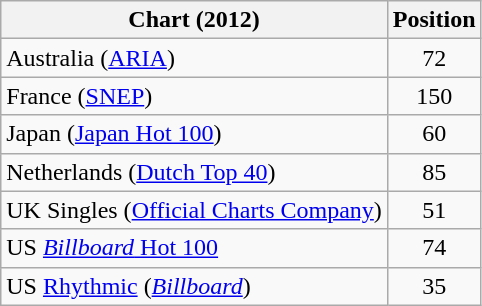<table class="wikitable sortable">
<tr>
<th scope="col">Chart (2012)</th>
<th scope="col">Position</th>
</tr>
<tr>
<td>Australia (<a href='#'>ARIA</a>)</td>
<td style="text-align:center;">72</td>
</tr>
<tr>
<td>France (<a href='#'>SNEP</a>)</td>
<td style="text-align:center;">150</td>
</tr>
<tr>
<td>Japan (<a href='#'>Japan Hot 100</a>)</td>
<td style="text-align:center;">60</td>
</tr>
<tr>
<td>Netherlands (<a href='#'>Dutch Top 40</a>)</td>
<td style="text-align:center;">85</td>
</tr>
<tr>
<td>UK Singles (<a href='#'>Official Charts Company</a>)</td>
<td align="center">51</td>
</tr>
<tr>
<td>US <a href='#'><em>Billboard</em> Hot 100</a></td>
<td style="text-align:center;">74</td>
</tr>
<tr>
<td>US <a href='#'>Rhythmic</a> (<em><a href='#'>Billboard</a></em>)</td>
<td style="text-align:center;">35</td>
</tr>
</table>
